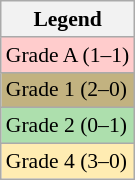<table class="wikitable" style="font-size:90%">
<tr>
<th scope="col">Legend</th>
</tr>
<tr style="background:#ffcccc">
<td>Grade A (1–1)</td>
</tr>
<tr style="background:#C2B280">
<td>Grade 1 (2–0)</td>
</tr>
<tr style="background:#ADDFAD">
<td>Grade 2 (0–1)</td>
</tr>
<tr style="background:#ffecb2">
<td>Grade 4 (3–0)</td>
</tr>
</table>
